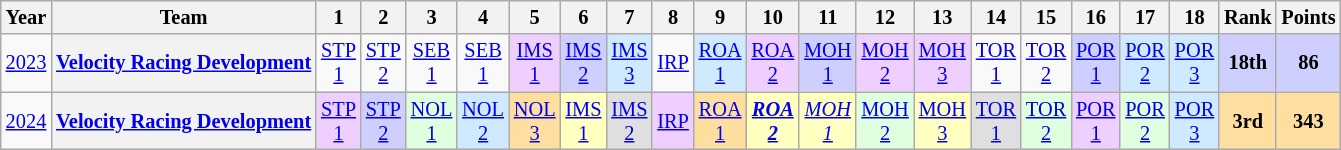<table class="wikitable" style="text-align:center; font-size:85%">
<tr>
<th>Year</th>
<th>Team</th>
<th>1</th>
<th>2</th>
<th>3</th>
<th>4</th>
<th>5</th>
<th>6</th>
<th>7</th>
<th>8</th>
<th>9</th>
<th>10</th>
<th>11</th>
<th>12</th>
<th>13</th>
<th>14</th>
<th>15</th>
<th>16</th>
<th>17</th>
<th>18</th>
<th>Rank</th>
<th>Points</th>
</tr>
<tr>
<td><a href='#'>2023</a></td>
<th nowrap><a href='#'>Velocity Racing Development</a></th>
<td style="background:#;"><a href='#'>STP<br>1</a><br></td>
<td style="background:#;"><a href='#'>STP<br>2</a><br></td>
<td style="background:#;"><a href='#'>SEB<br>1</a><br></td>
<td style="background:#;"><a href='#'>SEB<br>1</a><br></td>
<td style="background:#EFCFFF;"><a href='#'>IMS<br>1</a><br></td>
<td style="background:#CFCFFF;"><a href='#'>IMS<br>2</a><br></td>
<td style="background:#CFEAFF;"><a href='#'>IMS<br>3</a><br></td>
<td style="background:#;"><a href='#'>IRP</a><br></td>
<td style="background:#CFEAFF;"><a href='#'>ROA<br>1</a><br></td>
<td style="background:#EFCFFF;"><a href='#'>ROA<br>2</a><br></td>
<td style="background:#CFCFFF;"><a href='#'>MOH<br>1</a><br></td>
<td style="background:#EFCFFF;"><a href='#'>MOH<br>2</a><br></td>
<td style="background:#EFCFFF;"><a href='#'>MOH<br>3</a><br></td>
<td style="background:#;"><a href='#'>TOR<br>1</a><br></td>
<td style="background:#;"><a href='#'>TOR<br>2</a><br></td>
<td style="background:#CFCFFF;"><a href='#'>POR<br>1</a><br></td>
<td style="background:#CFEAFF;"><a href='#'>POR<br>2</a><br></td>
<td style="background:#CFEAFF;"><a href='#'>POR<br>3</a><br></td>
<th style="background:#CFCFFF;">18th</th>
<th style="background:#CFCFFF;">86</th>
</tr>
<tr>
<td><a href='#'>2024</a></td>
<th nowrap><a href='#'>Velocity Racing Development</a></th>
<td style="background:#EFCFFF;"><a href='#'>STP<br>1</a><br></td>
<td style="background:#CFCFFF;"><a href='#'>STP<br>2</a><br></td>
<td style="background:#DFFFDF;"><a href='#'>NOL<br>1</a><br></td>
<td style="background:#CFEAFF;"><a href='#'>NOL<br>2</a><br></td>
<td style="background:#FFDF9F;"><a href='#'>NOL<br>3</a><br></td>
<td style="background:#FFFFBF;"><a href='#'>IMS<br>1</a><br></td>
<td style="background:#DFDFDF;"><a href='#'>IMS<br>2</a><br></td>
<td style="background:#EFCFFF;"><a href='#'>IRP</a><br></td>
<td style="background:#FFDF9F;"><a href='#'>ROA<br>1</a><br></td>
<td style="background:#FFFFBF;"><strong><em><a href='#'>ROA<br>2</a></em></strong><br></td>
<td style="background:#FFFFBF;"><em><a href='#'>MOH<br>1</a></em><br></td>
<td style="background:#DFFFDF;"><a href='#'>MOH<br>2</a><br></td>
<td style="background:#FFFFBF;"><a href='#'>MOH<br>3</a><br></td>
<td style="background:#DFDFDF;"><a href='#'>TOR<br>1</a><br></td>
<td style="background:#DFFFDF;"><a href='#'>TOR<br>2</a><br></td>
<td style="background:#EFCFFF;"><a href='#'>POR<br>1</a><br></td>
<td style="background:#DFFFDF;"><a href='#'>POR<br>2</a><br></td>
<td style="background:#CFEAFF;"><a href='#'>POR<br>3</a><br></td>
<th style="background:#FFDF9F;">3rd</th>
<th style="background:#FFDF9F;">343</th>
</tr>
</table>
